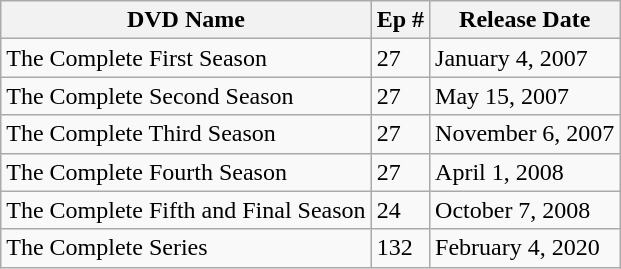<table class="wikitable">
<tr>
<th>DVD Name</th>
<th>Ep #</th>
<th>Release Date</th>
</tr>
<tr>
<td>The Complete First Season</td>
<td>27</td>
<td>January 4, 2007</td>
</tr>
<tr>
<td>The Complete Second Season</td>
<td>27</td>
<td>May 15, 2007</td>
</tr>
<tr>
<td>The Complete Third Season</td>
<td>27</td>
<td>November 6, 2007</td>
</tr>
<tr>
<td>The Complete Fourth Season</td>
<td>27</td>
<td>April 1, 2008</td>
</tr>
<tr>
<td>The Complete Fifth and Final Season</td>
<td>24</td>
<td>October 7, 2008</td>
</tr>
<tr>
<td>The Complete Series</td>
<td>132</td>
<td>February 4, 2020</td>
</tr>
</table>
